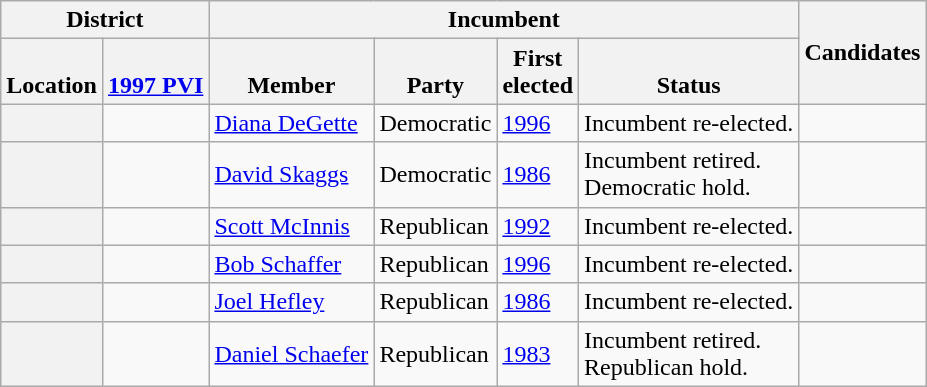<table class="wikitable sortable">
<tr>
<th colspan=2>District</th>
<th colspan=4>Incumbent</th>
<th rowspan=2 class="unsortable">Candidates</th>
</tr>
<tr valign=bottom>
<th>Location</th>
<th><a href='#'>1997 PVI</a></th>
<th>Member</th>
<th>Party</th>
<th>First<br>elected</th>
<th>Status</th>
</tr>
<tr>
<th></th>
<td></td>
<td><a href='#'>Diana DeGette</a></td>
<td>Democratic</td>
<td><a href='#'>1996</a></td>
<td>Incumbent re-elected.</td>
<td nowrap></td>
</tr>
<tr>
<th></th>
<td></td>
<td><a href='#'>David Skaggs</a></td>
<td>Democratic</td>
<td><a href='#'>1986</a></td>
<td>Incumbent retired.<br>Democratic hold.</td>
<td nowrap></td>
</tr>
<tr>
<th></th>
<td></td>
<td><a href='#'>Scott McInnis</a></td>
<td>Republican</td>
<td><a href='#'>1992</a></td>
<td>Incumbent re-elected.</td>
<td nowrap></td>
</tr>
<tr>
<th></th>
<td></td>
<td><a href='#'>Bob Schaffer</a></td>
<td>Republican</td>
<td><a href='#'>1996</a></td>
<td>Incumbent re-elected.</td>
<td nowrap></td>
</tr>
<tr>
<th></th>
<td></td>
<td><a href='#'>Joel Hefley</a></td>
<td>Republican</td>
<td><a href='#'>1986</a></td>
<td>Incumbent re-elected.</td>
<td nowrap></td>
</tr>
<tr>
<th></th>
<td></td>
<td><a href='#'>Daniel Schaefer</a></td>
<td>Republican</td>
<td><a href='#'>1983</a></td>
<td>Incumbent retired.<br>Republican hold.</td>
<td nowrap></td>
</tr>
</table>
